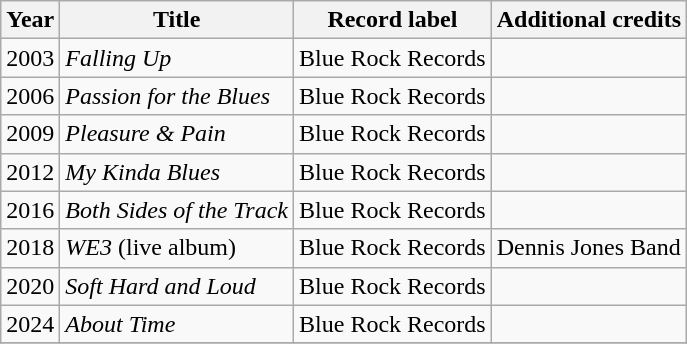<table class="wikitable sortable">
<tr>
<th>Year</th>
<th>Title</th>
<th>Record label</th>
<th>Additional credits</th>
</tr>
<tr>
<td>2003</td>
<td><em>Falling Up</em></td>
<td style="text-align:center;">Blue Rock Records</td>
<td></td>
</tr>
<tr>
<td>2006</td>
<td><em>Passion for the Blues</em></td>
<td style="text-align:center;">Blue Rock Records</td>
<td></td>
</tr>
<tr>
<td>2009</td>
<td><em>Pleasure & Pain</em></td>
<td style="text-align:center;">Blue Rock Records</td>
<td></td>
</tr>
<tr>
<td>2012</td>
<td><em>My Kinda Blues</em></td>
<td style="text-align:center;">Blue Rock Records</td>
<td></td>
</tr>
<tr>
<td>2016</td>
<td><em>Both Sides of the Track</em></td>
<td style="text-align:center;">Blue Rock Records</td>
<td></td>
</tr>
<tr>
<td>2018</td>
<td><em>WE3</em> (live album)</td>
<td style="text-align:center;">Blue Rock Records</td>
<td>Dennis Jones Band</td>
</tr>
<tr>
<td>2020</td>
<td><em>Soft Hard and Loud</em></td>
<td style="text-align:center;">Blue Rock Records</td>
<td></td>
</tr>
<tr>
<td>2024</td>
<td><em>About Time</em></td>
<td style="text-align:center;">Blue Rock Records</td>
<td></td>
</tr>
<tr>
</tr>
</table>
